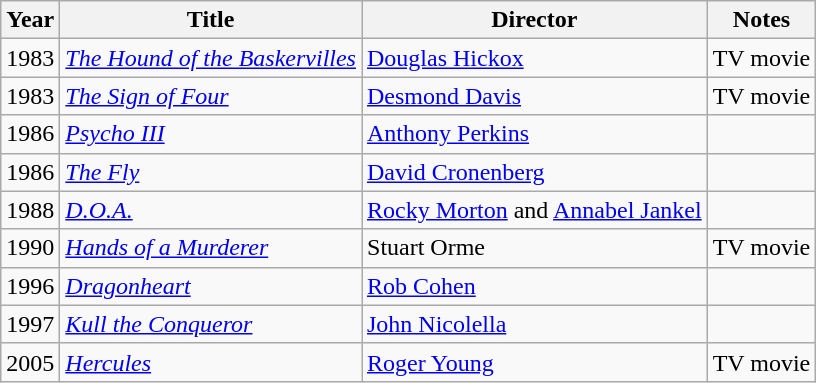<table class="wikitable">
<tr>
<th>Year</th>
<th>Title</th>
<th>Director</th>
<th>Notes</th>
</tr>
<tr>
<td>1983</td>
<td><em><a href='#'>The Hound of the Baskervilles</a></em></td>
<td><a href='#'>Douglas Hickox</a></td>
<td>TV movie</td>
</tr>
<tr>
<td>1983</td>
<td><em><a href='#'>The Sign of Four</a></em></td>
<td><a href='#'>Desmond Davis</a></td>
<td>TV movie</td>
</tr>
<tr>
<td>1986</td>
<td><em><a href='#'>Psycho III</a></em></td>
<td><a href='#'>Anthony Perkins</a></td>
<td></td>
</tr>
<tr>
<td>1986</td>
<td><em><a href='#'>The Fly</a></em></td>
<td><a href='#'>David Cronenberg</a></td>
<td></td>
</tr>
<tr>
<td>1988</td>
<td><em><a href='#'>D.O.A.</a></em></td>
<td><a href='#'>Rocky Morton</a> and <a href='#'>Annabel Jankel</a></td>
<td></td>
</tr>
<tr>
<td>1990</td>
<td><em><a href='#'>Hands of a Murderer</a></em></td>
<td>Stuart Orme</td>
<td>TV movie</td>
</tr>
<tr>
<td>1996</td>
<td><em><a href='#'>Dragonheart</a></em></td>
<td><a href='#'>Rob Cohen</a></td>
<td></td>
</tr>
<tr>
<td>1997</td>
<td><em><a href='#'>Kull the Conqueror</a></em></td>
<td><a href='#'>John Nicolella</a></td>
<td></td>
</tr>
<tr>
<td>2005</td>
<td><em><a href='#'>Hercules</a></em></td>
<td><a href='#'>Roger Young</a></td>
<td>TV movie</td>
</tr>
</table>
